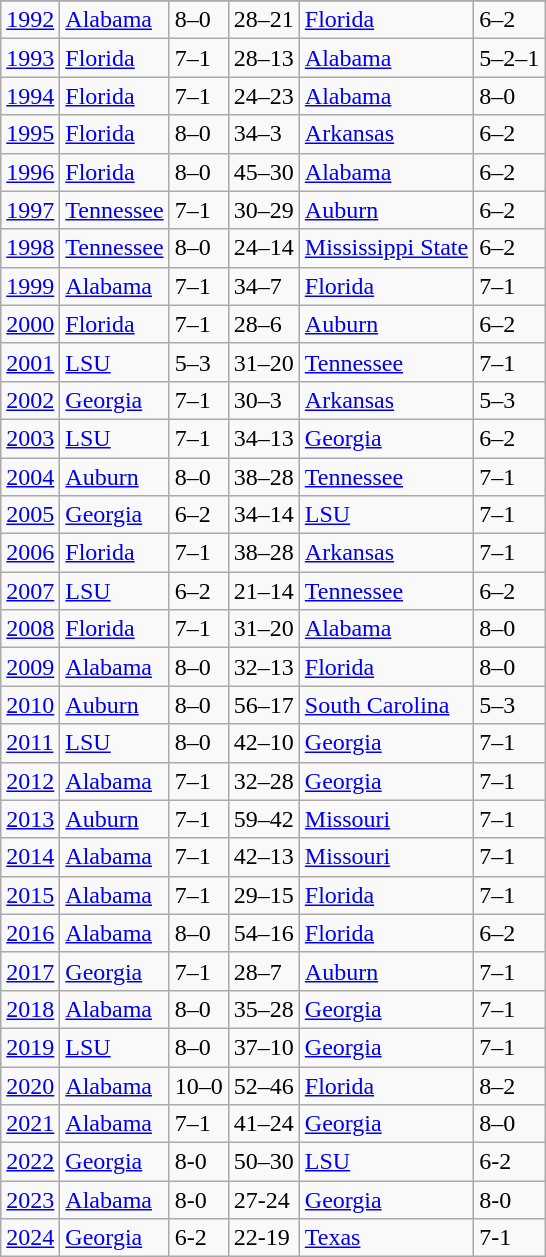<table class="wikitable">
<tr>
</tr>
<tr>
<td><a href='#'>1992</a></td>
<td><a href='#'>Alabama</a> </td>
<td>8–0</td>
<td>28–21</td>
<td><a href='#'>Florida</a> </td>
<td>6–2</td>
</tr>
<tr>
<td><a href='#'>1993</a></td>
<td><a href='#'>Florida</a> </td>
<td>7–1</td>
<td>28–13</td>
<td><a href='#'>Alabama</a> </td>
<td>5–2–1</td>
</tr>
<tr>
<td><a href='#'>1994</a></td>
<td><a href='#'>Florida</a> </td>
<td>7–1</td>
<td>24–23</td>
<td><a href='#'>Alabama</a> </td>
<td>8–0</td>
</tr>
<tr>
<td><a href='#'>1995</a></td>
<td><a href='#'>Florida</a> </td>
<td>8–0</td>
<td>34–3</td>
<td><a href='#'>Arkansas</a> </td>
<td>6–2</td>
</tr>
<tr>
<td><a href='#'>1996</a></td>
<td><a href='#'>Florida</a> </td>
<td>8–0</td>
<td>45–30</td>
<td><a href='#'>Alabama</a> </td>
<td>6–2</td>
</tr>
<tr>
<td><a href='#'>1997</a></td>
<td><a href='#'>Tennessee</a> </td>
<td>7–1</td>
<td>30–29</td>
<td><a href='#'>Auburn</a> </td>
<td>6–2</td>
</tr>
<tr>
<td><a href='#'>1998</a></td>
<td><a href='#'>Tennessee</a> </td>
<td>8–0</td>
<td>24–14</td>
<td><a href='#'>Mississippi State</a> </td>
<td>6–2</td>
</tr>
<tr>
<td><a href='#'>1999</a></td>
<td><a href='#'>Alabama</a> </td>
<td>7–1</td>
<td>34–7</td>
<td><a href='#'>Florida</a> </td>
<td>7–1</td>
</tr>
<tr>
<td><a href='#'>2000</a></td>
<td><a href='#'>Florida</a> </td>
<td>7–1</td>
<td>28–6</td>
<td><a href='#'>Auburn</a> </td>
<td>6–2</td>
</tr>
<tr>
<td><a href='#'>2001</a></td>
<td><a href='#'>LSU</a> </td>
<td>5–3</td>
<td>31–20</td>
<td><a href='#'>Tennessee</a> </td>
<td>7–1</td>
</tr>
<tr>
<td><a href='#'>2002</a></td>
<td><a href='#'>Georgia</a> </td>
<td>7–1</td>
<td>30–3</td>
<td><a href='#'>Arkansas</a> </td>
<td>5–3</td>
</tr>
<tr>
<td><a href='#'>2003</a></td>
<td><a href='#'>LSU</a> </td>
<td>7–1</td>
<td>34–13</td>
<td><a href='#'>Georgia</a> </td>
<td>6–2</td>
</tr>
<tr>
<td><a href='#'>2004</a></td>
<td><a href='#'>Auburn</a> </td>
<td>8–0</td>
<td>38–28</td>
<td><a href='#'>Tennessee</a> </td>
<td>7–1</td>
</tr>
<tr>
<td><a href='#'>2005</a></td>
<td><a href='#'>Georgia</a> </td>
<td>6–2</td>
<td>34–14</td>
<td><a href='#'>LSU</a> </td>
<td>7–1</td>
</tr>
<tr>
<td><a href='#'>2006</a></td>
<td><a href='#'>Florida</a> </td>
<td>7–1</td>
<td>38–28</td>
<td><a href='#'>Arkansas</a> </td>
<td>7–1</td>
</tr>
<tr>
<td><a href='#'>2007</a></td>
<td><a href='#'>LSU</a> </td>
<td>6–2</td>
<td>21–14</td>
<td><a href='#'>Tennessee</a> </td>
<td>6–2</td>
</tr>
<tr>
<td><a href='#'>2008</a></td>
<td><a href='#'>Florida</a> </td>
<td>7–1</td>
<td>31–20</td>
<td><a href='#'>Alabama</a> </td>
<td>8–0</td>
</tr>
<tr>
<td><a href='#'>2009</a></td>
<td><a href='#'>Alabama</a> </td>
<td>8–0</td>
<td>32–13</td>
<td><a href='#'>Florida</a> </td>
<td>8–0</td>
</tr>
<tr>
<td><a href='#'>2010</a></td>
<td><a href='#'>Auburn</a> </td>
<td>8–0</td>
<td>56–17</td>
<td><a href='#'>South Carolina</a> </td>
<td>5–3</td>
</tr>
<tr>
<td><a href='#'>2011</a></td>
<td><a href='#'>LSU</a> </td>
<td>8–0</td>
<td>42–10</td>
<td><a href='#'>Georgia</a> </td>
<td>7–1</td>
</tr>
<tr>
<td><a href='#'>2012</a></td>
<td><a href='#'>Alabama</a> </td>
<td>7–1</td>
<td>32–28</td>
<td><a href='#'>Georgia</a> </td>
<td>7–1</td>
</tr>
<tr>
<td><a href='#'>2013</a></td>
<td><a href='#'>Auburn</a> </td>
<td>7–1</td>
<td>59–42</td>
<td><a href='#'>Missouri</a> </td>
<td>7–1</td>
</tr>
<tr>
<td><a href='#'>2014</a></td>
<td><a href='#'>Alabama</a> </td>
<td>7–1</td>
<td>42–13</td>
<td><a href='#'>Missouri</a> </td>
<td>7–1</td>
</tr>
<tr>
<td><a href='#'>2015</a></td>
<td><a href='#'>Alabama</a> </td>
<td>7–1</td>
<td>29–15</td>
<td><a href='#'>Florida</a> </td>
<td>7–1</td>
</tr>
<tr>
<td><a href='#'>2016</a></td>
<td><a href='#'>Alabama</a> </td>
<td>8–0</td>
<td>54–16</td>
<td><a href='#'>Florida</a> </td>
<td>6–2</td>
</tr>
<tr>
<td><a href='#'>2017</a></td>
<td><a href='#'>Georgia</a> </td>
<td>7–1</td>
<td>28–7</td>
<td><a href='#'>Auburn</a> </td>
<td>7–1</td>
</tr>
<tr>
<td><a href='#'>2018</a></td>
<td><a href='#'>Alabama</a> </td>
<td>8–0</td>
<td>35–28</td>
<td><a href='#'>Georgia</a> </td>
<td>7–1</td>
</tr>
<tr>
<td><a href='#'>2019</a></td>
<td><a href='#'>LSU</a> </td>
<td>8–0</td>
<td>37–10</td>
<td><a href='#'>Georgia</a> </td>
<td>7–1</td>
</tr>
<tr>
<td><a href='#'>2020</a></td>
<td><a href='#'>Alabama</a> </td>
<td>10–0</td>
<td>52–46</td>
<td><a href='#'>Florida</a> </td>
<td>8–2</td>
</tr>
<tr>
<td><a href='#'>2021</a></td>
<td><a href='#'>Alabama</a> </td>
<td>7–1</td>
<td>41–24</td>
<td><a href='#'>Georgia</a> </td>
<td>8–0</td>
</tr>
<tr>
<td><a href='#'>2022</a></td>
<td><a href='#'>Georgia</a> </td>
<td>8-0</td>
<td>50–30</td>
<td><a href='#'>LSU</a> </td>
<td>6-2</td>
</tr>
<tr>
<td><a href='#'>2023</a></td>
<td><a href='#'>Alabama</a> </td>
<td>8-0</td>
<td>27-24</td>
<td><a href='#'>Georgia</a> </td>
<td>8-0</td>
</tr>
<tr>
<td><a href='#'>2024</a></td>
<td><a href='#'>Georgia</a> </td>
<td>6-2</td>
<td>22-19 </td>
<td><a href='#'>Texas</a> </td>
<td>7-1</td>
</tr>
</table>
